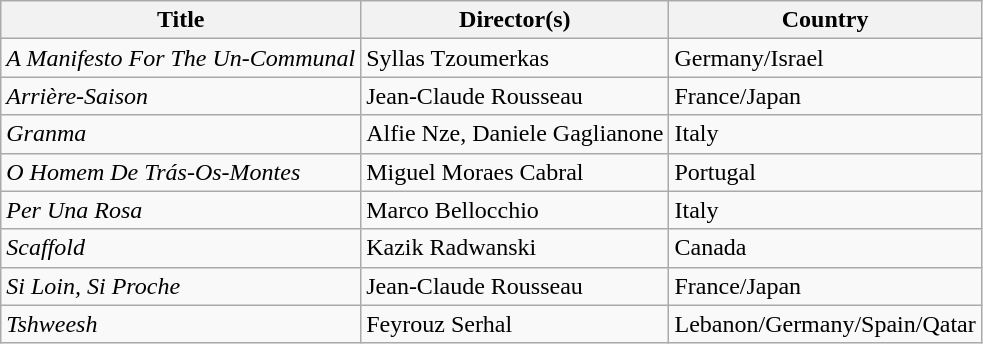<table class="wikitable sortable">
<tr>
<th>Title</th>
<th>Director(s)</th>
<th>Country</th>
</tr>
<tr>
<td><em>A Manifesto For The Un-Communal</em></td>
<td>Syllas Tzoumerkas</td>
<td>Germany/Israel</td>
</tr>
<tr>
<td><em>Arrière-Saison</em></td>
<td>Jean-Claude Rousseau</td>
<td>France/Japan</td>
</tr>
<tr>
<td><em>Granma</em></td>
<td>Alfie Nze, Daniele Gaglianone</td>
<td>Italy</td>
</tr>
<tr>
<td><em>O Homem De Trás-Os-Montes</em></td>
<td>Miguel Moraes Cabral</td>
<td>Portugal</td>
</tr>
<tr>
<td><em>Per Una Rosa</em></td>
<td>Marco Bellocchio</td>
<td>Italy</td>
</tr>
<tr>
<td><em>Scaffold</em></td>
<td>Kazik Radwanski</td>
<td>Canada</td>
</tr>
<tr>
<td><em>Si Loin, Si Proche</em></td>
<td>Jean-Claude Rousseau</td>
<td>France/Japan</td>
</tr>
<tr>
<td><em>Tshweesh</em></td>
<td>Feyrouz Serhal</td>
<td>Lebanon/Germany/Spain/Qatar</td>
</tr>
</table>
